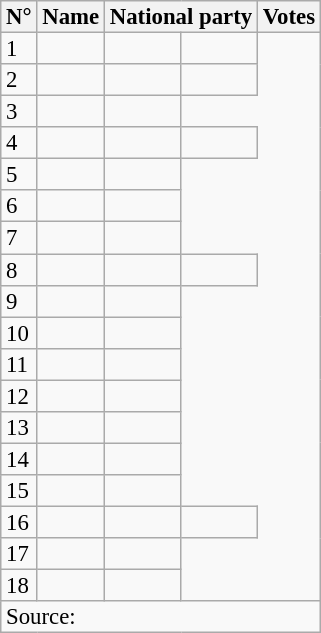<table class="wikitable sortable" style="font-size:95%;line-height:14px;">
<tr>
<th>N°</th>
<th>Name</th>
<th colspan="2">National party</th>
<th>Votes</th>
</tr>
<tr>
<td>1</td>
<td></td>
<td></td>
<td></td>
</tr>
<tr>
<td>2</td>
<td><em></em></td>
<td></td>
<td></td>
</tr>
<tr>
<td>3</td>
<td></td>
<td></td>
</tr>
<tr>
<td>4</td>
<td></td>
<td></td>
<td></td>
</tr>
<tr>
<td>5</td>
<td></td>
<td></td>
</tr>
<tr>
<td>6</td>
<td></td>
<td></td>
</tr>
<tr>
<td>7</td>
<td></td>
<td></td>
</tr>
<tr>
<td>8</td>
<td></td>
<td></td>
<td></td>
</tr>
<tr>
<td>9</td>
<td></td>
<td></td>
</tr>
<tr>
<td>10</td>
<td></td>
<td></td>
</tr>
<tr>
<td>11</td>
<td></td>
<td></td>
</tr>
<tr>
<td>12</td>
<td></td>
<td></td>
</tr>
<tr>
<td>13</td>
<td></td>
<td></td>
</tr>
<tr>
<td>14</td>
<td></td>
<td></td>
</tr>
<tr>
<td>15</td>
<td></td>
<td></td>
</tr>
<tr>
<td>16</td>
<td></td>
<td></td>
<td></td>
</tr>
<tr>
<td>17</td>
<td></td>
<td></td>
</tr>
<tr>
<td>18</td>
<td></td>
<td></td>
</tr>
<tr>
<td colspan="5">Source: </td>
</tr>
</table>
